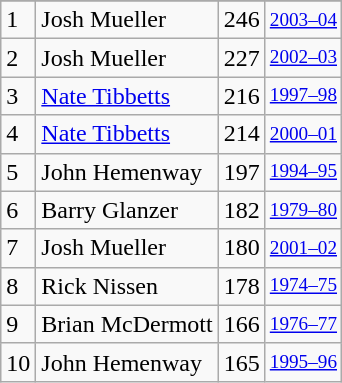<table class="wikitable">
<tr>
</tr>
<tr>
<td>1</td>
<td>Josh Mueller</td>
<td>246</td>
<td style="font-size:80%;"><a href='#'>2003–04</a></td>
</tr>
<tr>
<td>2</td>
<td>Josh Mueller</td>
<td>227</td>
<td style="font-size:80%;"><a href='#'>2002–03</a></td>
</tr>
<tr>
<td>3</td>
<td><a href='#'>Nate Tibbetts</a></td>
<td>216</td>
<td style="font-size:80%;"><a href='#'>1997–98</a></td>
</tr>
<tr>
<td>4</td>
<td><a href='#'>Nate Tibbetts</a></td>
<td>214</td>
<td style="font-size:80%;"><a href='#'>2000–01</a></td>
</tr>
<tr>
<td>5</td>
<td>John Hemenway</td>
<td>197</td>
<td style="font-size:80%;"><a href='#'>1994–95</a></td>
</tr>
<tr>
<td>6</td>
<td>Barry Glanzer</td>
<td>182</td>
<td style="font-size:80%;"><a href='#'>1979–80</a></td>
</tr>
<tr>
<td>7</td>
<td>Josh Mueller</td>
<td>180</td>
<td style="font-size:80%;"><a href='#'>2001–02</a></td>
</tr>
<tr>
<td>8</td>
<td>Rick Nissen</td>
<td>178</td>
<td style="font-size:80%;"><a href='#'>1974–75</a></td>
</tr>
<tr>
<td>9</td>
<td>Brian McDermott</td>
<td>166</td>
<td style="font-size:80%;"><a href='#'>1976–77</a></td>
</tr>
<tr>
<td>10</td>
<td>John Hemenway</td>
<td>165</td>
<td style="font-size:80%;"><a href='#'>1995–96</a></td>
</tr>
</table>
